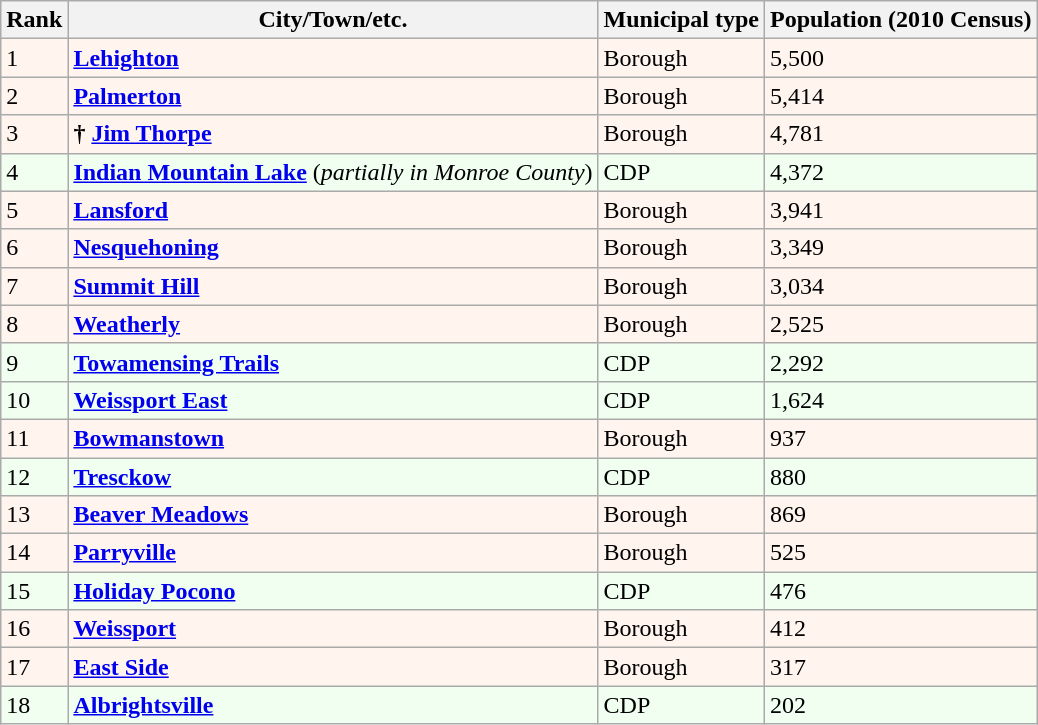<table class="wikitable sortable">
<tr>
<th>Rank</th>
<th>City/Town/etc.</th>
<th>Municipal type</th>
<th>Population (2010 Census)</th>
</tr>
<tr style="background-color:#FFF5EE;">
<td>1</td>
<td><strong><a href='#'>Lehighton</a></strong></td>
<td>Borough</td>
<td>5,500</td>
</tr>
<tr style="background-color:#FFF5EE;">
<td>2</td>
<td><strong><a href='#'>Palmerton</a></strong></td>
<td>Borough</td>
<td>5,414</td>
</tr>
<tr style="background-color:#FFF5EE;">
<td>3</td>
<td><strong>† <a href='#'>Jim Thorpe</a></strong></td>
<td>Borough</td>
<td>4,781</td>
</tr>
<tr style="background-color:#F0FFF0;">
<td>4</td>
<td><strong><a href='#'>Indian Mountain Lake</a></strong> (<em>partially in Monroe County</em>)</td>
<td>CDP</td>
<td>4,372</td>
</tr>
<tr style="background-color:#FFF5EE;">
<td>5</td>
<td><strong><a href='#'>Lansford</a></strong></td>
<td>Borough</td>
<td>3,941</td>
</tr>
<tr style="background-color:#FFF5EE;">
<td>6</td>
<td><strong><a href='#'>Nesquehoning</a></strong></td>
<td>Borough</td>
<td>3,349</td>
</tr>
<tr style="background-color:#FFF5EE;">
<td>7</td>
<td><strong><a href='#'>Summit Hill</a></strong></td>
<td>Borough</td>
<td>3,034</td>
</tr>
<tr style="background-color:#FFF5EE;">
<td>8</td>
<td><strong><a href='#'>Weatherly</a></strong></td>
<td>Borough</td>
<td>2,525</td>
</tr>
<tr style="background-color:#F0FFF0;">
<td>9</td>
<td><strong><a href='#'>Towamensing Trails</a></strong></td>
<td>CDP</td>
<td>2,292</td>
</tr>
<tr style="background-color:#F0FFF0;">
<td>10</td>
<td><strong><a href='#'>Weissport East</a></strong></td>
<td>CDP</td>
<td>1,624</td>
</tr>
<tr style="background-color:#FFF5EE;">
<td>11</td>
<td><strong><a href='#'>Bowmanstown</a></strong></td>
<td>Borough</td>
<td>937</td>
</tr>
<tr style="background-color:#F0FFF0;">
<td>12</td>
<td><strong><a href='#'>Tresckow</a></strong></td>
<td>CDP</td>
<td>880</td>
</tr>
<tr style="background-color:#FFF5EE;">
<td>13</td>
<td><strong><a href='#'>Beaver Meadows</a></strong></td>
<td>Borough</td>
<td>869</td>
</tr>
<tr style="background-color:#FFF5EE;">
<td>14</td>
<td><strong><a href='#'>Parryville</a></strong></td>
<td>Borough</td>
<td>525</td>
</tr>
<tr style="background-color:#F0FFF0;">
<td>15</td>
<td><strong><a href='#'>Holiday Pocono</a></strong></td>
<td>CDP</td>
<td>476</td>
</tr>
<tr style="background-color:#FFF5EE;">
<td>16</td>
<td><strong><a href='#'>Weissport</a></strong></td>
<td>Borough</td>
<td>412</td>
</tr>
<tr style="background-color:#FFF5EE;">
<td>17</td>
<td><strong><a href='#'>East Side</a></strong></td>
<td>Borough</td>
<td>317</td>
</tr>
<tr style="background-color:#F0FFF0;">
<td>18</td>
<td><strong><a href='#'>Albrightsville</a></strong></td>
<td>CDP</td>
<td>202</td>
</tr>
</table>
